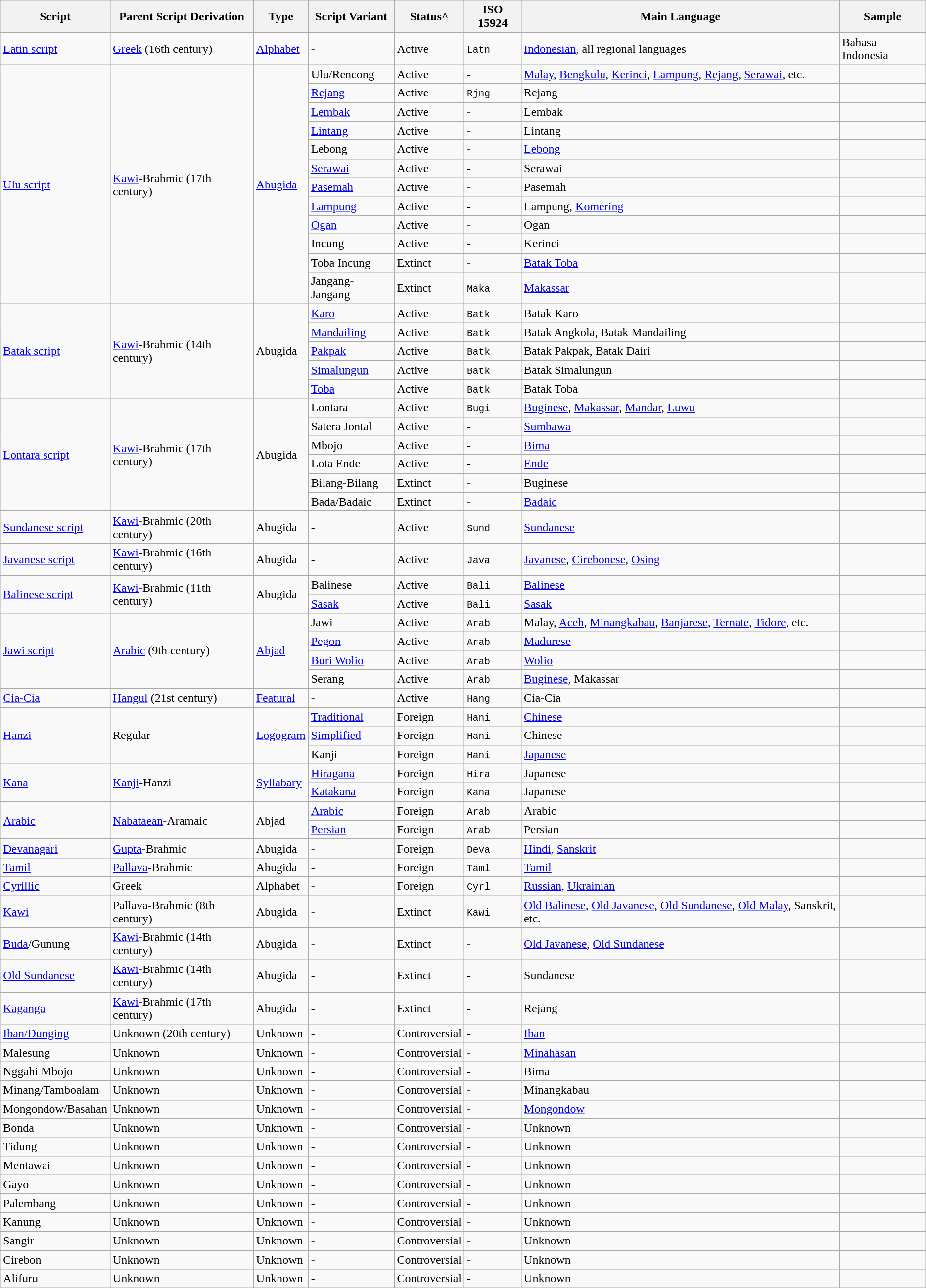<table class="wikitable sortable">
<tr>
<th>Script</th>
<th>Parent Script Derivation</th>
<th>Type</th>
<th>Script Variant</th>
<th>Status^</th>
<th>ISO 15924</th>
<th>Main Language</th>
<th>Sample</th>
</tr>
<tr>
<td><a href='#'>Latin script</a></td>
<td><a href='#'>Greek</a> (16th century)</td>
<td><a href='#'>Alphabet</a></td>
<td>-</td>
<td>Active</td>
<td><code>Latn</code></td>
<td><a href='#'>Indonesian</a>, all regional languages</td>
<td>Bahasa Indonesia</td>
</tr>
<tr>
<td rowspan="12"><a href='#'>Ulu script</a></td>
<td rowspan="12"><a href='#'>Kawi</a>-Brahmic (17th century)</td>
<td rowspan="12"><a href='#'>Abugida</a></td>
<td>Ulu/Rencong</td>
<td>Active</td>
<td>-</td>
<td><a href='#'>Malay</a>, <a href='#'>Bengkulu</a>, <a href='#'>Kerinci</a>, <a href='#'>Lampung</a>, <a href='#'>Rejang</a>, <a href='#'>Serawai</a>, etc.</td>
<td></td>
</tr>
<tr>
<td><a href='#'>Rejang</a></td>
<td>Active</td>
<td><code>Rjng</code></td>
<td>Rejang</td>
<td></td>
</tr>
<tr>
<td><a href='#'>Lembak</a></td>
<td>Active</td>
<td>-</td>
<td>Lembak</td>
<td></td>
</tr>
<tr>
<td><a href='#'>Lintang</a></td>
<td>Active</td>
<td>-</td>
<td>Lintang</td>
<td></td>
</tr>
<tr>
<td>Lebong</td>
<td>Active</td>
<td>-</td>
<td><a href='#'>Lebong</a></td>
<td></td>
</tr>
<tr>
<td><a href='#'>Serawai</a></td>
<td>Active</td>
<td>-</td>
<td>Serawai</td>
<td></td>
</tr>
<tr>
<td><a href='#'>Pasemah</a></td>
<td>Active</td>
<td>-</td>
<td>Pasemah</td>
<td></td>
</tr>
<tr>
<td><a href='#'>Lampung</a></td>
<td>Active</td>
<td>-</td>
<td>Lampung, <a href='#'>Komering</a></td>
<td></td>
</tr>
<tr>
<td><a href='#'>Ogan</a></td>
<td>Active</td>
<td>-</td>
<td>Ogan</td>
<td></td>
</tr>
<tr>
<td>Incung</td>
<td>Active</td>
<td>-</td>
<td>Kerinci</td>
<td></td>
</tr>
<tr>
<td>Toba Incung</td>
<td>Extinct</td>
<td>-</td>
<td><a href='#'>Batak Toba</a></td>
<td></td>
</tr>
<tr>
<td>Jangang-Jangang</td>
<td>Extinct</td>
<td><code>Maka</code></td>
<td><a href='#'>Makassar</a></td>
<td></td>
</tr>
<tr>
<td rowspan="5"><a href='#'>Batak script</a></td>
<td rowspan="5"><a href='#'>Kawi</a>-Brahmic (14th century)</td>
<td rowspan="5">Abugida</td>
<td><a href='#'>Karo</a></td>
<td>Active</td>
<td><code>Batk</code></td>
<td>Batak Karo</td>
<td></td>
</tr>
<tr>
<td><a href='#'>Mandailing</a></td>
<td>Active</td>
<td><code>Batk</code></td>
<td>Batak Angkola, Batak Mandailing</td>
<td></td>
</tr>
<tr>
<td><a href='#'>Pakpak</a></td>
<td>Active</td>
<td><code>Batk</code></td>
<td>Batak Pakpak, Batak Dairi</td>
<td></td>
</tr>
<tr>
<td><a href='#'>Simalungun</a></td>
<td>Active</td>
<td><code>Batk</code></td>
<td>Batak Simalungun</td>
<td></td>
</tr>
<tr>
<td><a href='#'>Toba</a></td>
<td>Active</td>
<td><code>Batk</code></td>
<td>Batak Toba</td>
<td></td>
</tr>
<tr>
<td rowspan="6"><a href='#'>Lontara script</a></td>
<td rowspan="6"><a href='#'>Kawi</a>-Brahmic (17th century)</td>
<td rowspan="6">Abugida</td>
<td>Lontara</td>
<td>Active</td>
<td><code>Bugi</code></td>
<td><a href='#'>Buginese</a>, <a href='#'>Makassar</a>, <a href='#'>Mandar</a>, <a href='#'>Luwu</a></td>
<td></td>
</tr>
<tr>
<td>Satera Jontal</td>
<td>Active</td>
<td>-</td>
<td><a href='#'>Sumbawa</a></td>
<td></td>
</tr>
<tr>
<td>Mbojo</td>
<td>Active</td>
<td>-</td>
<td><a href='#'>Bima</a></td>
<td></td>
</tr>
<tr>
<td>Lota Ende</td>
<td>Active</td>
<td>-</td>
<td><a href='#'>Ende</a></td>
<td></td>
</tr>
<tr>
<td>Bilang-Bilang</td>
<td>Extinct</td>
<td>-</td>
<td>Buginese</td>
<td></td>
</tr>
<tr>
<td>Bada/Badaic</td>
<td>Extinct</td>
<td>-</td>
<td><a href='#'>Badaic</a></td>
<td></td>
</tr>
<tr>
<td><a href='#'>Sundanese script</a></td>
<td><a href='#'>Kawi</a>-Brahmic (20th century)</td>
<td>Abugida</td>
<td>-</td>
<td>Active</td>
<td><code>Sund</code></td>
<td><a href='#'>Sundanese</a></td>
<td></td>
</tr>
<tr>
<td><a href='#'>Javanese script</a></td>
<td><a href='#'>Kawi</a>-Brahmic (16th century)</td>
<td>Abugida</td>
<td>-</td>
<td>Active</td>
<td><code>Java</code></td>
<td><a href='#'>Javanese</a>, <a href='#'>Cirebonese</a>, <a href='#'>Osing</a></td>
<td></td>
</tr>
<tr>
<td rowspan="2"><a href='#'>Balinese script</a></td>
<td rowspan="2"><a href='#'>Kawi</a>-Brahmic (11th century)</td>
<td rowspan="2">Abugida</td>
<td>Balinese</td>
<td>Active</td>
<td><code>Bali</code></td>
<td><a href='#'>Balinese</a></td>
<td></td>
</tr>
<tr>
<td><a href='#'>Sasak</a></td>
<td>Active</td>
<td><code>Bali</code></td>
<td><a href='#'>Sasak</a></td>
<td></td>
</tr>
<tr>
<td rowspan="4"><a href='#'>Jawi script</a></td>
<td rowspan="4"><a href='#'>Arabic</a> (9th century)</td>
<td rowspan="4"><a href='#'>Abjad</a></td>
<td>Jawi</td>
<td>Active</td>
<td><code>Arab</code></td>
<td>Malay, <a href='#'>Aceh</a>, <a href='#'>Minangkabau</a>, <a href='#'>Banjarese</a>, <a href='#'>Ternate</a>, <a href='#'>Tidore</a>, etc.</td>
<td></td>
</tr>
<tr>
<td><a href='#'>Pegon</a></td>
<td>Active</td>
<td><code>Arab</code></td>
<td><a href='#'>Madurese</a></td>
<td></td>
</tr>
<tr>
<td><a href='#'>Buri Wolio</a></td>
<td>Active</td>
<td><code>Arab</code></td>
<td><a href='#'>Wolio</a></td>
<td></td>
</tr>
<tr>
<td>Serang</td>
<td>Active</td>
<td><code>Arab</code></td>
<td><a href='#'>Buginese</a>, Makassar</td>
<td></td>
</tr>
<tr>
<td><a href='#'>Cia-Cia</a></td>
<td><a href='#'>Hangul</a> (21st century)</td>
<td><a href='#'>Featural</a></td>
<td>-</td>
<td>Active</td>
<td><code>Hang</code></td>
<td>Cia-Cia</td>
<td></td>
</tr>
<tr>
<td rowspan="3"><a href='#'>Hanzi</a></td>
<td rowspan="3">Regular</td>
<td rowspan="3"><a href='#'>Logogram</a></td>
<td><a href='#'>Traditional</a></td>
<td>Foreign</td>
<td><code>Hani</code></td>
<td><a href='#'>Chinese</a></td>
<td></td>
</tr>
<tr>
<td><a href='#'>Simplified</a></td>
<td>Foreign</td>
<td><code>Hani</code></td>
<td>Chinese</td>
<td></td>
</tr>
<tr>
<td>Kanji</td>
<td>Foreign</td>
<td><code>Hani</code></td>
<td><a href='#'>Japanese</a></td>
<td></td>
</tr>
<tr>
<td rowspan="2"><a href='#'>Kana</a></td>
<td rowspan="2"><a href='#'>Kanji</a>-Hanzi</td>
<td rowspan="2"><a href='#'>Syllabary</a></td>
<td><a href='#'>Hiragana</a></td>
<td>Foreign</td>
<td><code>Hira</code></td>
<td>Japanese</td>
<td></td>
</tr>
<tr>
<td><a href='#'>Katakana</a></td>
<td>Foreign</td>
<td><code>Kana</code></td>
<td>Japanese</td>
<td></td>
</tr>
<tr>
<td rowspan="2"><a href='#'>Arabic</a></td>
<td rowspan="2"><a href='#'>Nabataean</a>-Aramaic</td>
<td rowspan="2">Abjad</td>
<td><a href='#'>Arabic</a></td>
<td>Foreign</td>
<td><code>Arab</code></td>
<td>Arabic</td>
<td></td>
</tr>
<tr>
<td><a href='#'>Persian</a></td>
<td>Foreign</td>
<td><code>Arab</code></td>
<td>Persian</td>
<td></td>
</tr>
<tr>
<td><a href='#'>Devanagari</a></td>
<td><a href='#'>Gupta</a>-Brahmic</td>
<td>Abugida</td>
<td>-</td>
<td>Foreign</td>
<td><code>Deva</code></td>
<td><a href='#'>Hindi</a>, <a href='#'>Sanskrit</a></td>
<td></td>
</tr>
<tr>
<td><a href='#'>Tamil</a></td>
<td><a href='#'>Pallava</a>-Brahmic</td>
<td>Abugida</td>
<td>-</td>
<td>Foreign</td>
<td><code>Taml</code></td>
<td><a href='#'>Tamil</a></td>
<td></td>
</tr>
<tr>
<td><a href='#'>Cyrillic</a></td>
<td>Greek</td>
<td>Alphabet</td>
<td>-</td>
<td>Foreign</td>
<td><code>Cyrl</code></td>
<td><a href='#'>Russian</a>, <a href='#'>Ukrainian</a></td>
<td></td>
</tr>
<tr>
<td><a href='#'>Kawi</a></td>
<td>Pallava-Brahmic (8th century)</td>
<td>Abugida</td>
<td>-</td>
<td>Extinct</td>
<td><code>Kawi</code></td>
<td><a href='#'>Old Balinese</a>, <a href='#'>Old Javanese</a>, <a href='#'>Old Sundanese</a>, <a href='#'>Old Malay</a>, Sanskrit, etc.</td>
<td></td>
</tr>
<tr>
<td><a href='#'>Buda</a>/Gunung</td>
<td><a href='#'>Kawi</a>-Brahmic (14th century)</td>
<td>Abugida</td>
<td>-</td>
<td>Extinct</td>
<td>-</td>
<td><a href='#'>Old Javanese</a>, <a href='#'>Old Sundanese</a></td>
<td></td>
</tr>
<tr>
<td><a href='#'>Old Sundanese</a></td>
<td><a href='#'>Kawi</a>-Brahmic (14th century)</td>
<td>Abugida</td>
<td>-</td>
<td>Extinct</td>
<td>-</td>
<td>Sundanese</td>
<td></td>
</tr>
<tr>
<td><a href='#'>Kaganga</a></td>
<td><a href='#'>Kawi</a>-Brahmic (17th century)</td>
<td>Abugida</td>
<td>-</td>
<td>Extinct</td>
<td>-</td>
<td>Rejang</td>
<td></td>
</tr>
<tr>
<td><a href='#'>Iban/Dunging</a></td>
<td>Unknown (20th century)</td>
<td>Unknown</td>
<td>-</td>
<td>Controversial</td>
<td>-</td>
<td><a href='#'>Iban</a></td>
<td></td>
</tr>
<tr>
<td>Malesung</td>
<td>Unknown</td>
<td>Unknown</td>
<td>-</td>
<td>Controversial</td>
<td>-</td>
<td><a href='#'>Minahasan</a></td>
<td></td>
</tr>
<tr>
<td>Nggahi Mbojo</td>
<td>Unknown</td>
<td>Unknown</td>
<td>-</td>
<td>Controversial</td>
<td>-</td>
<td>Bima</td>
<td></td>
</tr>
<tr>
<td>Minang/Tamboalam</td>
<td>Unknown</td>
<td>Unknown</td>
<td>-</td>
<td>Controversial</td>
<td>-</td>
<td>Minangkabau</td>
<td></td>
</tr>
<tr>
<td>Mongondow/Basahan</td>
<td>Unknown</td>
<td>Unknown</td>
<td>-</td>
<td>Controversial</td>
<td>-</td>
<td><a href='#'>Mongondow</a></td>
<td></td>
</tr>
<tr>
<td>Bonda</td>
<td>Unknown</td>
<td>Unknown</td>
<td>-</td>
<td>Controversial</td>
<td>-</td>
<td>Unknown</td>
<td></td>
</tr>
<tr>
<td>Tidung</td>
<td>Unknown</td>
<td>Unknown</td>
<td>-</td>
<td>Controversial</td>
<td>-</td>
<td>Unknown</td>
<td></td>
</tr>
<tr>
<td>Mentawai</td>
<td>Unknown</td>
<td>Unknown</td>
<td>-</td>
<td>Controversial</td>
<td>-</td>
<td>Unknown</td>
<td></td>
</tr>
<tr>
<td>Gayo</td>
<td>Unknown</td>
<td>Unknown</td>
<td>-</td>
<td>Controversial</td>
<td>-</td>
<td>Unknown</td>
<td></td>
</tr>
<tr>
<td>Palembang</td>
<td>Unknown</td>
<td>Unknown</td>
<td>-</td>
<td>Controversial</td>
<td>-</td>
<td>Unknown</td>
<td></td>
</tr>
<tr>
<td>Kanung</td>
<td>Unknown</td>
<td>Unknown</td>
<td>-</td>
<td>Controversial</td>
<td>-</td>
<td>Unknown</td>
<td></td>
</tr>
<tr>
<td>Sangir</td>
<td>Unknown</td>
<td>Unknown</td>
<td>-</td>
<td>Controversial</td>
<td>-</td>
<td>Unknown</td>
<td></td>
</tr>
<tr>
<td>Cirebon</td>
<td>Unknown</td>
<td>Unknown</td>
<td>-</td>
<td>Controversial</td>
<td>-</td>
<td>Unknown</td>
<td></td>
</tr>
<tr>
<td>Alifuru</td>
<td>Unknown</td>
<td>Unknown</td>
<td>-</td>
<td>Controversial</td>
<td>-</td>
<td>Unknown</td>
<td></td>
</tr>
</table>
